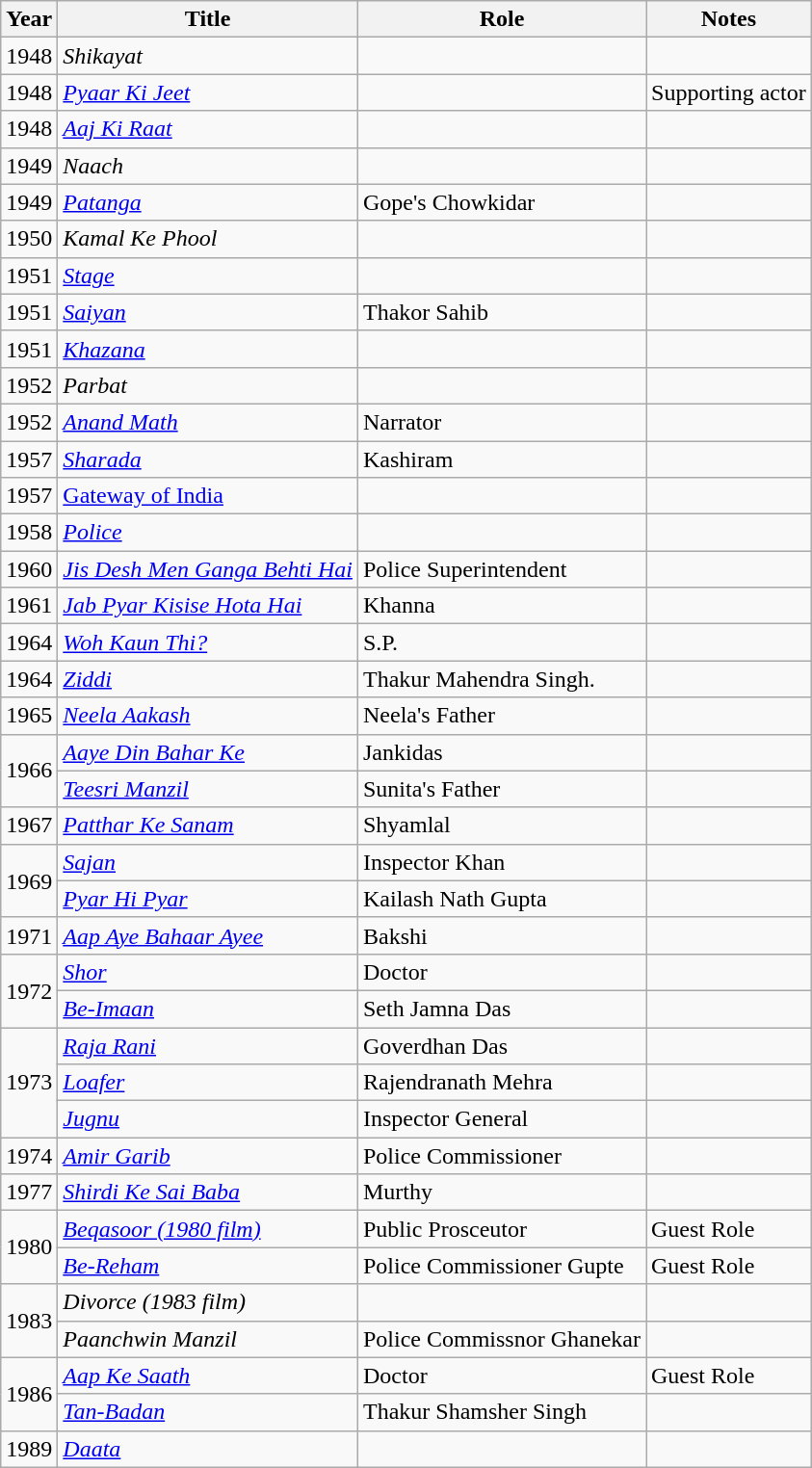<table class="wikitable">
<tr>
<th>Year</th>
<th>Title</th>
<th>Role</th>
<th>Notes</th>
</tr>
<tr>
<td>1948</td>
<td><em>Shikayat</em></td>
<td></td>
<td></td>
</tr>
<tr>
<td>1948</td>
<td><em><a href='#'>Pyaar Ki Jeet</a></em></td>
<td></td>
<td>Supporting actor</td>
</tr>
<tr>
<td>1948</td>
<td><em><a href='#'>Aaj Ki Raat</a></em></td>
<td></td>
<td></td>
</tr>
<tr>
<td>1949</td>
<td><em>Naach</em></td>
<td></td>
<td></td>
</tr>
<tr>
<td>1949</td>
<td><em><a href='#'>Patanga</a></em></td>
<td>Gope's Chowkidar</td>
<td></td>
</tr>
<tr>
<td>1950</td>
<td><em>Kamal Ke Phool</em></td>
<td></td>
<td></td>
</tr>
<tr>
<td>1951</td>
<td><em><a href='#'>Stage</a></em></td>
<td></td>
<td></td>
</tr>
<tr>
<td>1951</td>
<td><em><a href='#'>Saiyan</a></em></td>
<td>Thakor Sahib</td>
<td></td>
</tr>
<tr>
<td>1951</td>
<td><em><a href='#'>Khazana</a></em></td>
<td></td>
<td></td>
</tr>
<tr>
<td>1952</td>
<td><em>Parbat</em></td>
<td></td>
<td></td>
</tr>
<tr>
<td>1952</td>
<td><em><a href='#'>Anand Math</a></em></td>
<td>Narrator</td>
<td></td>
</tr>
<tr>
<td>1957</td>
<td><em><a href='#'>Sharada</a></em></td>
<td>Kashiram</td>
<td></td>
</tr>
<tr>
<td>1957</td>
<td><a href='#'>Gateway of India</a></td>
<td></td>
<td></td>
</tr>
<tr>
<td>1958</td>
<td><em><a href='#'>Police</a></em></td>
<td></td>
<td></td>
</tr>
<tr>
<td>1960</td>
<td><em><a href='#'>Jis Desh Men Ganga Behti Hai</a></em></td>
<td>Police Superintendent</td>
<td></td>
</tr>
<tr>
<td>1961</td>
<td><em><a href='#'>Jab Pyar Kisise Hota Hai</a></em></td>
<td>Khanna</td>
<td></td>
</tr>
<tr>
<td>1964</td>
<td><em><a href='#'>Woh Kaun Thi?</a></em></td>
<td>S.P.</td>
<td></td>
</tr>
<tr>
<td>1964</td>
<td><em><a href='#'>Ziddi</a></em></td>
<td>Thakur Mahendra Singh.</td>
<td></td>
</tr>
<tr>
<td>1965</td>
<td><em><a href='#'>Neela Aakash</a></em></td>
<td>Neela's Father</td>
<td></td>
</tr>
<tr>
<td rowspan="2">1966</td>
<td><em><a href='#'>Aaye Din Bahar Ke</a></em></td>
<td>Jankidas</td>
<td></td>
</tr>
<tr>
<td><em><a href='#'>Teesri Manzil</a></em></td>
<td>Sunita's Father</td>
<td></td>
</tr>
<tr>
<td>1967</td>
<td><em><a href='#'>Patthar Ke Sanam</a></em></td>
<td>Shyamlal</td>
<td></td>
</tr>
<tr>
<td rowspan="2">1969</td>
<td><em><a href='#'>Sajan</a></em></td>
<td>Inspector Khan</td>
<td></td>
</tr>
<tr>
<td><em><a href='#'>Pyar Hi Pyar</a></em></td>
<td>Kailash Nath Gupta</td>
<td></td>
</tr>
<tr>
<td>1971</td>
<td><em><a href='#'>Aap Aye Bahaar Ayee</a></em></td>
<td>Bakshi</td>
<td></td>
</tr>
<tr>
<td rowspan="2">1972</td>
<td><em><a href='#'>Shor</a></em></td>
<td>Doctor</td>
<td></td>
</tr>
<tr>
<td><em><a href='#'>Be-Imaan</a></em></td>
<td>Seth Jamna Das</td>
<td></td>
</tr>
<tr>
<td rowspan="3">1973</td>
<td><em><a href='#'>Raja Rani</a></em></td>
<td>Goverdhan Das</td>
<td></td>
</tr>
<tr>
<td><em><a href='#'>Loafer</a></em></td>
<td>Rajendranath Mehra</td>
<td></td>
</tr>
<tr>
<td><em><a href='#'>Jugnu</a></em></td>
<td>Inspector General</td>
<td></td>
</tr>
<tr>
<td>1974</td>
<td><em><a href='#'>Amir Garib</a></em></td>
<td>Police Commissioner</td>
<td></td>
</tr>
<tr>
<td>1977</td>
<td><em><a href='#'>Shirdi Ke Sai Baba</a></em></td>
<td>Murthy</td>
<td></td>
</tr>
<tr>
<td Rowspan="2">1980</td>
<td><em><a href='#'>Beqasoor (1980 film)</a></em></td>
<td>Public Prosceutor</td>
<td>Guest Role</td>
</tr>
<tr>
<td><em><a href='#'>Be-Reham</a></em></td>
<td>Police Commissioner Gupte</td>
<td>Guest Role</td>
</tr>
<tr>
<td Rowspan="2">1983</td>
<td><em>Divorce (1983 film)</em></td>
<td></td>
<td></td>
</tr>
<tr>
<td><em>Paanchwin Manzil</em></td>
<td>Police Commissnor Ghanekar</td>
<td></td>
</tr>
<tr>
<td Rowspan="2">1986</td>
<td><em><a href='#'>Aap Ke Saath</a></em></td>
<td>Doctor</td>
<td>Guest Role</td>
</tr>
<tr>
<td><em><a href='#'>Tan-Badan</a></em></td>
<td>Thakur Shamsher Singh</td>
<td></td>
</tr>
<tr>
<td>1989</td>
<td><em><a href='#'>Daata</a></em></td>
<td></td>
<td></td>
</tr>
</table>
